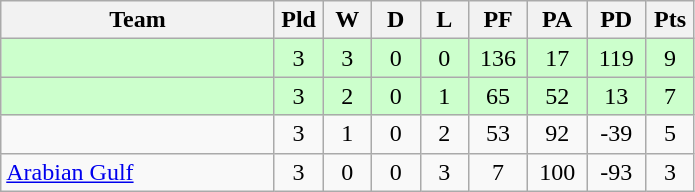<table class="wikitable" style="text-align:center;">
<tr>
<th width=175>Team</th>
<th width=25 abbr="Played">Pld</th>
<th width=25 abbr="Won">W</th>
<th width=25 abbr="Drawn">D</th>
<th width=25 abbr="Lost">L</th>
<th width=32 abbr="Points for">PF</th>
<th width=32 abbr="Points against">PA</th>
<th width=32 abbr="Points difference">PD</th>
<th width=25 abbr="Points">Pts</th>
</tr>
<tr bgcolor="#ccffcc">
<td align=left></td>
<td>3</td>
<td>3</td>
<td>0</td>
<td>0</td>
<td>136</td>
<td>17</td>
<td>119</td>
<td>9</td>
</tr>
<tr bgcolor="#ccffcc">
<td align=left></td>
<td>3</td>
<td>2</td>
<td>0</td>
<td>1</td>
<td>65</td>
<td>52</td>
<td>13</td>
<td>7</td>
</tr>
<tr>
<td align=left></td>
<td>3</td>
<td>1</td>
<td>0</td>
<td>2</td>
<td>53</td>
<td>92</td>
<td>-39</td>
<td>5</td>
</tr>
<tr>
<td align=left> <a href='#'>Arabian Gulf</a></td>
<td>3</td>
<td>0</td>
<td>0</td>
<td>3</td>
<td>7</td>
<td>100</td>
<td>-93</td>
<td>3</td>
</tr>
</table>
